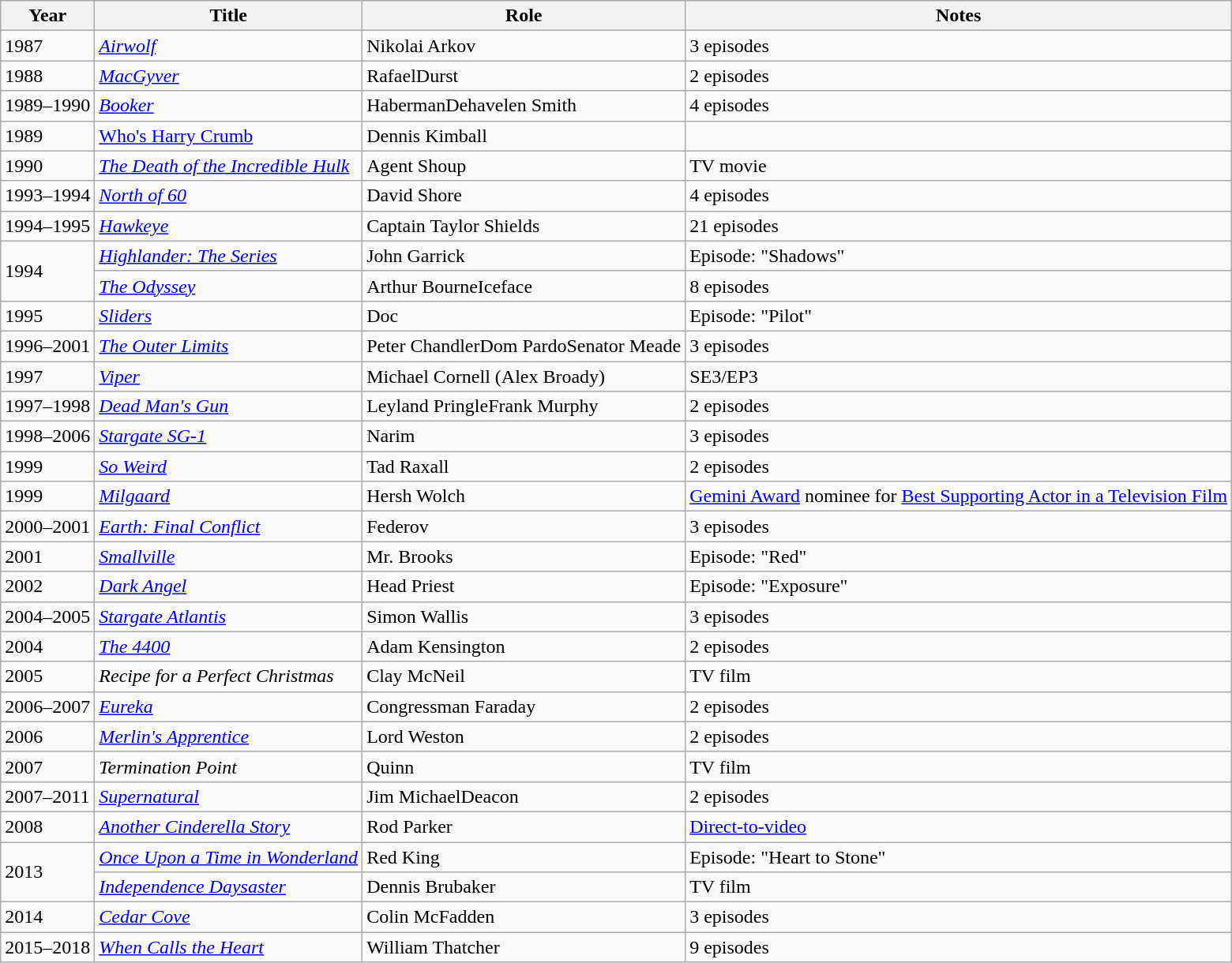<table class="wikitable sortable">
<tr>
<th>Year</th>
<th>Title</th>
<th>Role</th>
<th class="unsortable">Notes</th>
</tr>
<tr>
<td>1987</td>
<td><em><a href='#'>Airwolf</a></em></td>
<td>Nikolai Arkov</td>
<td>3 episodes</td>
</tr>
<tr>
<td>1988</td>
<td><em><a href='#'>MacGyver</a></em></td>
<td>RafaelDurst</td>
<td>2 episodes</td>
</tr>
<tr>
<td>1989–1990</td>
<td><a href='#'><em>Booker</em></a></td>
<td>HabermanDehavelen Smith</td>
<td>4 episodes</td>
</tr>
<tr>
<td>1989</td>
<td><a href='#'>Who's Harry Crumb</a></td>
<td>Dennis Kimball</td>
<td></td>
</tr>
<tr>
<td>1990</td>
<td data-sort-value="Death of the Incredible Hulk, The"><em><a href='#'>The Death of the Incredible Hulk</a></em></td>
<td>Agent Shoup</td>
<td>TV movie</td>
</tr>
<tr>
<td>1993–1994</td>
<td><em><a href='#'>North of 60</a></em></td>
<td>David Shore</td>
<td>4 episodes</td>
</tr>
<tr>
<td>1994–1995</td>
<td><a href='#'><em>Hawkeye</em></a></td>
<td>Captain Taylor Shields</td>
<td>21 episodes</td>
</tr>
<tr>
<td rowspan="2">1994</td>
<td><em><a href='#'>Highlander: The Series</a></em></td>
<td>John Garrick</td>
<td>Episode: "Shadows"</td>
</tr>
<tr>
<td data-sort-value="Odyssey, The"><a href='#'><em>The Odyssey</em></a></td>
<td>Arthur BourneIceface</td>
<td>8 episodes</td>
</tr>
<tr>
<td>1995</td>
<td><em><a href='#'>Sliders</a></em></td>
<td>Doc</td>
<td>Episode: "Pilot"</td>
</tr>
<tr>
<td>1996–2001</td>
<td data-sort-value="Outer Limits, The"><a href='#'><em>The Outer Limits</em></a></td>
<td>Peter ChandlerDom PardoSenator Meade</td>
<td>3 episodes</td>
</tr>
<tr>
<td>1997</td>
<td><a href='#'><em>Viper</em></a></td>
<td>Michael Cornell (Alex Broady)</td>
<td>SE3/EP3</td>
</tr>
<tr>
<td>1997–1998</td>
<td><em><a href='#'>Dead Man's Gun</a></em></td>
<td>Leyland PringleFrank Murphy</td>
<td>2 episodes</td>
</tr>
<tr>
<td>1998–2006</td>
<td><em><a href='#'>Stargate SG-1</a></em></td>
<td>Narim</td>
<td>3 episodes</td>
</tr>
<tr>
<td>1999</td>
<td><em><a href='#'>So Weird</a></em></td>
<td>Tad Raxall</td>
<td>2 episodes</td>
</tr>
<tr>
<td>1999</td>
<td><em><a href='#'>Milgaard</a></em></td>
<td>Hersh Wolch</td>
<td><a href='#'>Gemini Award</a> nominee for <a href='#'>Best Supporting Actor in a Television Film</a></td>
</tr>
<tr>
<td>2000–2001</td>
<td><em><a href='#'>Earth: Final Conflict</a></em></td>
<td>Federov</td>
<td>3 episodes</td>
</tr>
<tr>
<td>2001</td>
<td><em><a href='#'>Smallville</a></em></td>
<td>Mr. Brooks</td>
<td>Episode: "Red"</td>
</tr>
<tr>
<td>2002</td>
<td><a href='#'><em>Dark Angel</em></a></td>
<td>Head Priest</td>
<td>Episode: "Exposure"</td>
</tr>
<tr>
<td>2004–2005</td>
<td><em><a href='#'>Stargate Atlantis</a></em></td>
<td>Simon Wallis</td>
<td>3 episodes</td>
</tr>
<tr>
<td>2004</td>
<td data-sort-value="4400, The"><em><a href='#'>The 4400</a></em></td>
<td>Adam Kensington</td>
<td>2 episodes</td>
</tr>
<tr>
<td>2005</td>
<td><em>Recipe for a Perfect Christmas</em></td>
<td>Clay McNeil</td>
<td>TV film</td>
</tr>
<tr>
<td>2006–2007</td>
<td><a href='#'><em>Eureka</em></a></td>
<td>Congressman Faraday</td>
<td>2 episodes</td>
</tr>
<tr>
<td>2006</td>
<td><em><a href='#'>Merlin's Apprentice</a></em></td>
<td>Lord Weston</td>
<td>2 episodes</td>
</tr>
<tr>
<td>2007</td>
<td><em>Termination Point</em></td>
<td>Quinn</td>
<td>TV film</td>
</tr>
<tr>
<td>2007–2011</td>
<td><a href='#'><em>Supernatural</em></a></td>
<td>Jim MichaelDeacon</td>
<td>2 episodes</td>
</tr>
<tr>
<td>2008</td>
<td><em><a href='#'>Another Cinderella Story</a></em></td>
<td>Rod Parker</td>
<td><a href='#'>Direct-to-video</a></td>
</tr>
<tr>
<td rowspan="2">2013</td>
<td><em><a href='#'>Once Upon a Time in Wonderland</a></em></td>
<td>Red King</td>
<td>Episode: "Heart to Stone"</td>
</tr>
<tr>
<td><em><a href='#'>Independence Daysaster</a></em></td>
<td>Dennis Brubaker</td>
<td>TV film</td>
</tr>
<tr>
<td>2014</td>
<td><a href='#'><em>Cedar Cove</em></a></td>
<td>Colin McFadden</td>
<td>3 episodes</td>
</tr>
<tr>
<td>2015–2018</td>
<td><em><a href='#'>When Calls the Heart</a></em></td>
<td>William Thatcher</td>
<td>9 episodes</td>
</tr>
</table>
